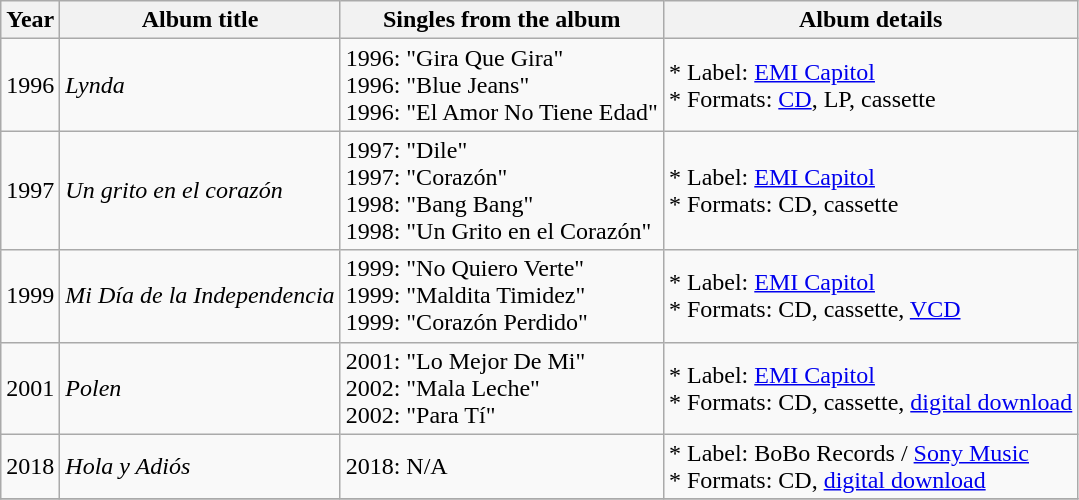<table class="wikitable">
<tr>
<th>Year</th>
<th>Album title</th>
<th>Singles from the album</th>
<th>Album details</th>
</tr>
<tr>
<td>1996</td>
<td><em>Lynda</em></td>
<td>1996: "Gira Que Gira" <br> 1996: "Blue Jeans" <br> 1996: "El Amor No Tiene Edad"</td>
<td>* Label: <a href='#'>EMI Capitol</a> <br> * Formats: <a href='#'>CD</a>, LP, cassette</td>
</tr>
<tr>
<td>1997</td>
<td><em>Un grito en el corazón</em></td>
<td>1997: "Dile" <br> 1997: "Corazón" <br> 1998: "Bang Bang" <br> 1998: "Un Grito en el Corazón"</td>
<td>* Label: <a href='#'>EMI Capitol</a> <br> * Formats: CD, cassette</td>
</tr>
<tr>
<td>1999</td>
<td><em>Mi Día de la Independencia</em></td>
<td>1999: "No Quiero Verte" <br> 1999: "Maldita Timidez" <br> 1999: "Corazón Perdido"</td>
<td>* Label: <a href='#'>EMI Capitol</a> <br> * Formats: CD, cassette, <a href='#'>VCD</a></td>
</tr>
<tr>
<td>2001</td>
<td><em>Polen</em></td>
<td>2001: "Lo Mejor De Mi" <br> 2002: "Mala Leche" <br> 2002: "Para Tí" <br></td>
<td>* Label: <a href='#'>EMI Capitol</a> <br> * Formats: CD, cassette, <a href='#'>digital download</a></td>
</tr>
<tr>
<td>2018</td>
<td><em>Hola y Adiós</em></td>
<td>2018: N/A</td>
<td>* Label: BoBo Records / <a href='#'>Sony Music</a> <br> * Formats: CD, <a href='#'>digital download</a></td>
</tr>
<tr>
</tr>
</table>
